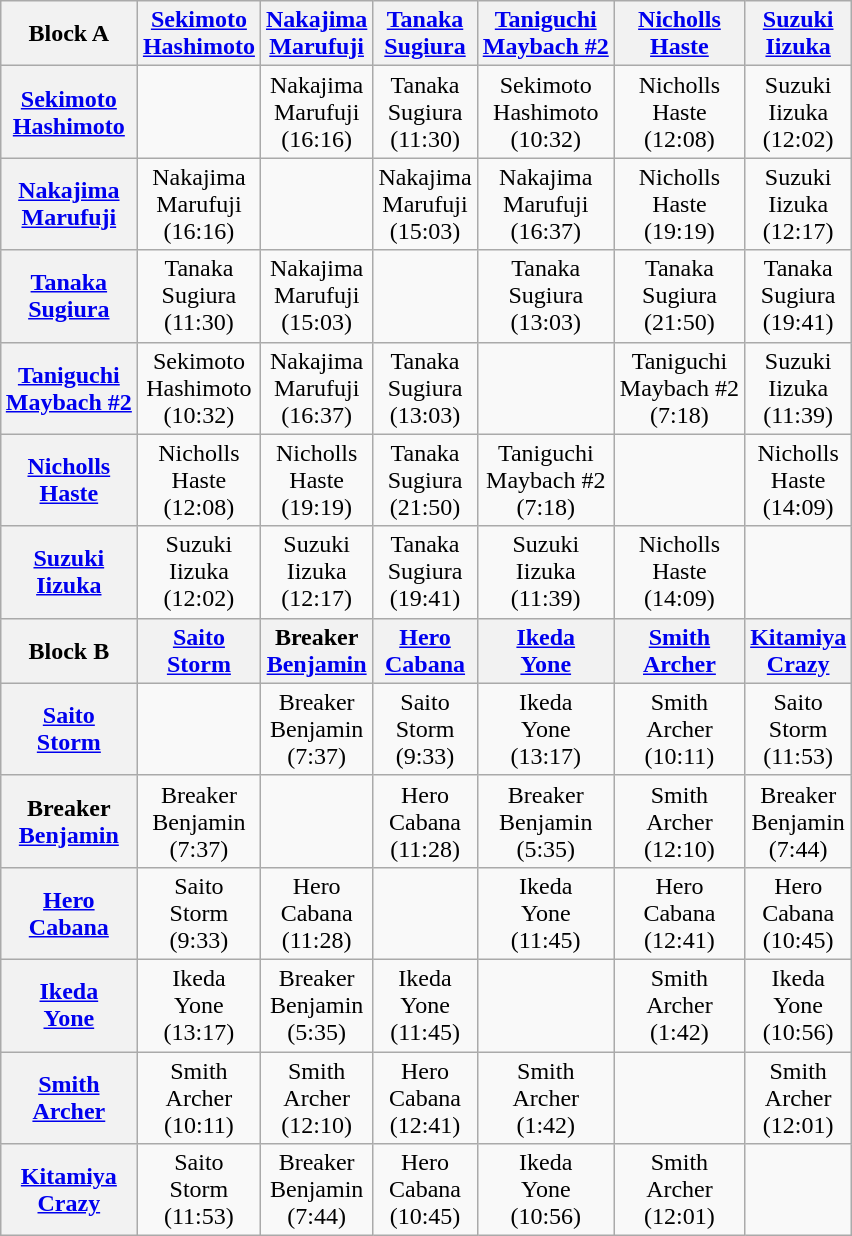<table class="wikitable" style="margin: 1em auto 1em auto;text-align:center">
<tr>
<th>Block A</th>
<th><a href='#'>Sekimoto</a><br><a href='#'>Hashimoto</a></th>
<th><a href='#'>Nakajima</a><br><a href='#'>Marufuji</a></th>
<th><a href='#'>Tanaka</a><br><a href='#'>Sugiura</a></th>
<th><a href='#'>Taniguchi</a><br><a href='#'>Maybach #2</a></th>
<th><a href='#'>Nicholls</a><br><a href='#'>Haste</a></th>
<th><a href='#'>Suzuki</a><br><a href='#'>Iizuka</a></th>
</tr>
<tr>
<th><a href='#'>Sekimoto</a><br><a href='#'>Hashimoto</a></th>
<td></td>
<td>Nakajima<br>Marufuji<br>(16:16)</td>
<td>Tanaka<br>Sugiura<br>(11:30)</td>
<td>Sekimoto<br>Hashimoto<br>(10:32)</td>
<td>Nicholls<br>Haste<br>(12:08)</td>
<td>Suzuki<br>Iizuka<br>(12:02)</td>
</tr>
<tr>
<th><a href='#'>Nakajima</a><br><a href='#'>Marufuji</a></th>
<td>Nakajima<br>Marufuji<br>(16:16)</td>
<td></td>
<td>Nakajima<br>Marufuji<br>(15:03)</td>
<td>Nakajima<br>Marufuji<br>(16:37)</td>
<td>Nicholls<br>Haste<br>(19:19)</td>
<td>Suzuki<br>Iizuka<br>(12:17)</td>
</tr>
<tr>
<th><a href='#'>Tanaka</a><br><a href='#'>Sugiura</a></th>
<td>Tanaka<br>Sugiura<br>(11:30)</td>
<td>Nakajima<br>Marufuji<br>(15:03)</td>
<td></td>
<td>Tanaka<br>Sugiura<br>(13:03)</td>
<td>Tanaka<br>Sugiura<br>(21:50)</td>
<td>Tanaka<br>Sugiura<br>(19:41)</td>
</tr>
<tr>
<th><a href='#'>Taniguchi</a><br><a href='#'>Maybach #2</a></th>
<td>Sekimoto<br>Hashimoto<br>(10:32)</td>
<td>Nakajima<br>Marufuji<br>(16:37)</td>
<td>Tanaka<br>Sugiura<br>(13:03)</td>
<td></td>
<td>Taniguchi<br>Maybach #2<br>(7:18)</td>
<td>Suzuki<br>Iizuka<br>(11:39)</td>
</tr>
<tr>
<th><a href='#'>Nicholls</a><br><a href='#'>Haste</a></th>
<td>Nicholls<br>Haste<br>(12:08)</td>
<td>Nicholls<br>Haste<br>(19:19)</td>
<td>Tanaka<br>Sugiura<br>(21:50)</td>
<td>Taniguchi<br>Maybach #2<br>(7:18)</td>
<td></td>
<td>Nicholls<br>Haste<br>(14:09)</td>
</tr>
<tr>
<th><a href='#'>Suzuki</a><br><a href='#'>Iizuka</a></th>
<td>Suzuki<br>Iizuka<br>(12:02)</td>
<td>Suzuki<br>Iizuka<br>(12:17)</td>
<td>Tanaka<br>Sugiura<br>(19:41)</td>
<td>Suzuki<br>Iizuka<br>(11:39)</td>
<td>Nicholls<br>Haste<br>(14:09)</td>
<td></td>
</tr>
<tr>
<th>Block B</th>
<th><a href='#'>Saito</a><br><a href='#'>Storm</a></th>
<th>Breaker<br><a href='#'>Benjamin</a></th>
<th><a href='#'>Hero</a><br><a href='#'>Cabana</a></th>
<th><a href='#'>Ikeda</a><br><a href='#'>Yone</a></th>
<th><a href='#'>Smith</a><br><a href='#'>Archer</a></th>
<th><a href='#'>Kitamiya</a><br><a href='#'>Crazy</a></th>
</tr>
<tr>
<th><a href='#'>Saito</a><br><a href='#'>Storm</a></th>
<td></td>
<td>Breaker<br>Benjamin<br>(7:37)</td>
<td>Saito<br>Storm<br>(9:33)</td>
<td>Ikeda<br>Yone<br>(13:17)</td>
<td>Smith<br>Archer<br>(10:11)</td>
<td>Saito<br>Storm<br>(11:53)</td>
</tr>
<tr>
<th>Breaker<br><a href='#'>Benjamin</a></th>
<td>Breaker<br>Benjamin<br>(7:37)</td>
<td></td>
<td>Hero<br>Cabana<br>(11:28)</td>
<td>Breaker<br>Benjamin<br>(5:35)</td>
<td>Smith<br>Archer<br>(12:10)</td>
<td>Breaker<br>Benjamin<br>(7:44)</td>
</tr>
<tr>
<th><a href='#'>Hero</a><br><a href='#'>Cabana</a></th>
<td>Saito<br>Storm<br>(9:33)</td>
<td>Hero<br>Cabana<br>(11:28)</td>
<td></td>
<td>Ikeda<br>Yone<br>(11:45)</td>
<td>Hero<br>Cabana<br>(12:41)</td>
<td>Hero<br>Cabana<br>(10:45)</td>
</tr>
<tr>
<th><a href='#'>Ikeda</a><br><a href='#'>Yone</a></th>
<td>Ikeda<br>Yone<br>(13:17)</td>
<td>Breaker<br>Benjamin<br>(5:35)</td>
<td>Ikeda<br>Yone<br>(11:45)</td>
<td></td>
<td>Smith<br>Archer<br>(1:42)</td>
<td>Ikeda<br>Yone<br>(10:56)</td>
</tr>
<tr>
<th><a href='#'>Smith</a><br><a href='#'>Archer</a></th>
<td>Smith<br>Archer<br>(10:11)</td>
<td>Smith<br>Archer<br>(12:10)</td>
<td>Hero<br>Cabana<br>(12:41)</td>
<td>Smith<br>Archer<br>(1:42)</td>
<td></td>
<td>Smith<br>Archer<br>(12:01)</td>
</tr>
<tr>
<th><a href='#'>Kitamiya</a><br><a href='#'>Crazy</a></th>
<td>Saito<br>Storm<br>(11:53)</td>
<td>Breaker<br>Benjamin<br>(7:44)</td>
<td>Hero<br>Cabana<br>(10:45)</td>
<td>Ikeda<br>Yone<br>(10:56)</td>
<td>Smith<br>Archer<br>(12:01)</td>
<td></td>
</tr>
</table>
